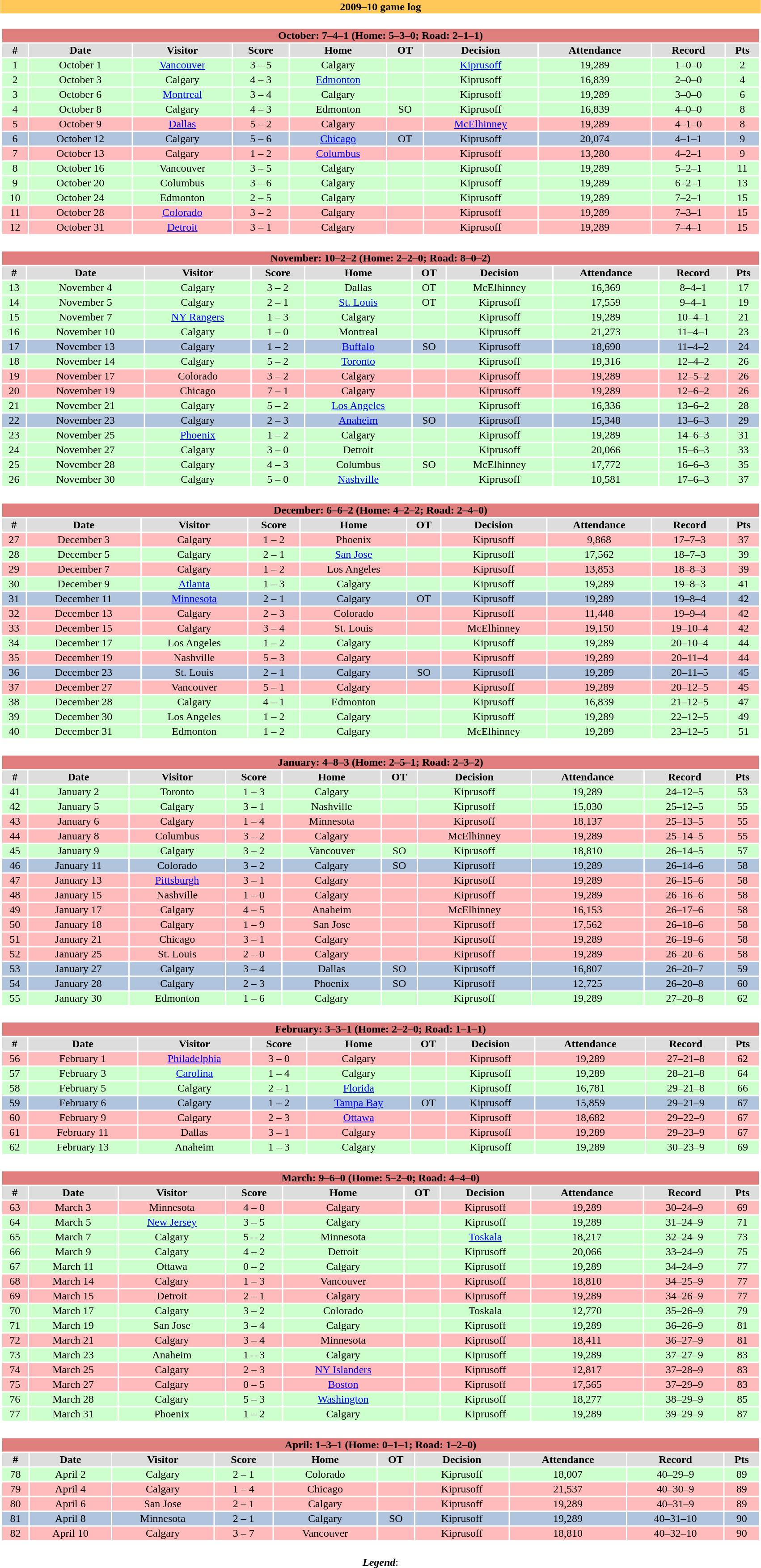<table class="toccolours" width=90% style="clear:both; margin:1.5em auto; text-align:center;">
<tr>
<th colspan=10 style="background:#FFC859">2009–10 game log</th>
</tr>
<tr>
<td colspan=10><br><table class="toccolours collapsible collapsed" width=100% align="center">
<tr>
<th colspan=10; bgcolor=#E17E7E>October: 7–4–1 (Home: 5–3–0; Road: 2–1–1)</th>
</tr>
<tr align="center"  bgcolor="#DDDDDD">
<td><strong>#</strong></td>
<td><strong>Date</strong></td>
<td><strong>Visitor</strong></td>
<td><strong>Score</strong></td>
<td><strong>Home</strong></td>
<td><strong>OT</strong></td>
<td><strong>Decision</strong></td>
<td><strong>Attendance</strong></td>
<td><strong>Record</strong></td>
<td><strong>Pts</strong></td>
</tr>
<tr bgcolor="#CCFFCC">
<td>1</td>
<td>October 1</td>
<td><a href='#'>Vancouver</a></td>
<td>3 – 5</td>
<td>Calgary</td>
<td></td>
<td><a href='#'>Kiprusoff</a></td>
<td>19,289</td>
<td>1–0–0</td>
<td>2</td>
</tr>
<tr bgcolor="#CCFFCC">
<td>2</td>
<td>October 3</td>
<td>Calgary</td>
<td>4 – 3</td>
<td><a href='#'>Edmonton</a></td>
<td></td>
<td>Kiprusoff</td>
<td>16,839</td>
<td>2–0–0</td>
<td>4</td>
</tr>
<tr bgcolor="#CCFFCC">
<td>3</td>
<td>October 6</td>
<td><a href='#'>Montreal</a></td>
<td>3 – 4</td>
<td>Calgary</td>
<td></td>
<td>Kiprusoff</td>
<td>19,289</td>
<td>3–0–0</td>
<td>6</td>
</tr>
<tr bgcolor="#CCFFCC">
<td>4</td>
<td>October 8</td>
<td>Calgary</td>
<td>4 – 3</td>
<td>Edmonton</td>
<td>SO</td>
<td>Kiprusoff</td>
<td>16,839</td>
<td>4–0–0</td>
<td>8</td>
</tr>
<tr bgcolor="#FFBBBB">
<td>5</td>
<td>October 9</td>
<td><a href='#'>Dallas</a></td>
<td>5 – 2</td>
<td>Calgary</td>
<td></td>
<td><a href='#'>McElhinney</a></td>
<td>19,289</td>
<td>4–1–0</td>
<td>8</td>
</tr>
<tr bgcolor="#B0C4DE">
<td>6</td>
<td>October 12</td>
<td>Calgary</td>
<td>5 – 6</td>
<td><a href='#'>Chicago</a></td>
<td>OT</td>
<td>Kiprusoff</td>
<td>20,074</td>
<td>4–1–1</td>
<td>9</td>
</tr>
<tr bgcolor="#FFBBBB">
<td>7</td>
<td>October 13</td>
<td>Calgary</td>
<td>1 – 2</td>
<td><a href='#'>Columbus</a></td>
<td></td>
<td>Kiprusoff</td>
<td>13,280</td>
<td>4–2–1</td>
<td>9</td>
</tr>
<tr bgcolor="#CCFFCC">
<td>8</td>
<td>October 16</td>
<td>Vancouver</td>
<td>3 – 5</td>
<td>Calgary</td>
<td></td>
<td>Kiprusoff</td>
<td>19,289</td>
<td>5–2–1</td>
<td>11</td>
</tr>
<tr bgcolor="#CCFFCC">
<td>9</td>
<td>October 20</td>
<td>Columbus</td>
<td>3 – 6</td>
<td>Calgary</td>
<td></td>
<td>Kiprusoff</td>
<td>19,289</td>
<td>6–2–1</td>
<td>13</td>
</tr>
<tr bgcolor="#CCFFCC">
<td>10</td>
<td>October 24</td>
<td>Edmonton</td>
<td>2 – 5</td>
<td>Calgary</td>
<td></td>
<td>Kiprusoff</td>
<td>19,289</td>
<td>7–2–1</td>
<td>15</td>
</tr>
<tr bgcolor="#FFBBBB">
<td>11</td>
<td>October 28</td>
<td><a href='#'>Colorado</a></td>
<td>3 – 2</td>
<td>Calgary</td>
<td></td>
<td>Kiprusoff</td>
<td>19,289</td>
<td>7–3–1</td>
<td>15</td>
</tr>
<tr bgcolor="#FFBBBB">
<td>12</td>
<td>October 31</td>
<td><a href='#'>Detroit</a></td>
<td>3 – 1</td>
<td>Calgary</td>
<td></td>
<td>Kiprusoff</td>
<td>19,289</td>
<td>7–4–1</td>
<td>15</td>
</tr>
</table>
</td>
</tr>
<tr>
<td colspan=10><br><table class="toccolours collapsible collapsed" width=100% align="center">
<tr>
<th colspan=10; bgcolor=#E17E7E>November: 10–2–2 (Home: 2–2–0; Road: 8–0–2)</th>
</tr>
<tr align="center"  bgcolor="#dddddd">
<td><strong>#</strong></td>
<td><strong>Date</strong></td>
<td><strong>Visitor</strong></td>
<td><strong>Score</strong></td>
<td><strong>Home</strong></td>
<td><strong>OT</strong></td>
<td><strong>Decision</strong></td>
<td><strong>Attendance</strong></td>
<td><strong>Record</strong></td>
<td><strong>Pts</strong></td>
</tr>
<tr bgcolor="#CCFFCC">
<td>13</td>
<td>November 4</td>
<td>Calgary</td>
<td>3 – 2</td>
<td>Dallas</td>
<td>OT</td>
<td>McElhinney</td>
<td>16,369</td>
<td>8–4–1</td>
<td>17</td>
</tr>
<tr bgcolor="#CCFFCC">
<td>14</td>
<td>November 5</td>
<td>Calgary</td>
<td>2 – 1</td>
<td><a href='#'>St. Louis</a></td>
<td>OT</td>
<td>Kiprusoff</td>
<td>17,559</td>
<td>9–4–1</td>
<td>19</td>
</tr>
<tr bgcolor="#CCFFCC">
<td>15</td>
<td>November 7</td>
<td><a href='#'>NY Rangers</a></td>
<td>1 – 3</td>
<td>Calgary</td>
<td></td>
<td>Kiprusoff</td>
<td>19,289</td>
<td>10–4–1</td>
<td>21</td>
</tr>
<tr bgcolor="#CCFFCC">
<td>16</td>
<td>November 10</td>
<td>Calgary</td>
<td>1 – 0</td>
<td>Montreal</td>
<td></td>
<td>Kiprusoff</td>
<td>21,273</td>
<td>11–4–1</td>
<td>23</td>
</tr>
<tr bgcolor="#B0C4DE">
<td>17</td>
<td>November 13</td>
<td>Calgary</td>
<td>1 – 2</td>
<td><a href='#'>Buffalo</a></td>
<td>SO</td>
<td>Kiprusoff</td>
<td>18,690</td>
<td>11–4–2</td>
<td>24</td>
</tr>
<tr bgcolor="#CCFFCC">
<td>18</td>
<td>November 14</td>
<td>Calgary</td>
<td>5 – 2</td>
<td><a href='#'>Toronto</a></td>
<td></td>
<td>Kiprusoff</td>
<td>19,316</td>
<td>12–4–2</td>
<td>26</td>
</tr>
<tr bgcolor="#FFBBBB">
<td>19</td>
<td>November 17</td>
<td>Colorado</td>
<td>3 – 2</td>
<td>Calgary</td>
<td></td>
<td>Kiprusoff</td>
<td>19,289</td>
<td>12–5–2</td>
<td>26</td>
</tr>
<tr bgcolor="#FFBBBB">
<td>20</td>
<td>November 19</td>
<td>Chicago</td>
<td>7 – 1</td>
<td>Calgary</td>
<td></td>
<td>Kiprusoff</td>
<td>19,289</td>
<td>12–6–2</td>
<td>26</td>
</tr>
<tr bgcolor="#CCFFCC">
<td>21</td>
<td>November 21</td>
<td>Calgary</td>
<td>5 – 2</td>
<td><a href='#'>Los Angeles</a></td>
<td></td>
<td>Kiprusoff</td>
<td>16,336</td>
<td>13–6–2</td>
<td>28</td>
</tr>
<tr bgcolor="#B0C4DE">
<td>22</td>
<td>November 23</td>
<td>Calgary</td>
<td>2 – 3</td>
<td><a href='#'>Anaheim</a></td>
<td>SO</td>
<td>Kiprusoff</td>
<td>15,348</td>
<td>13–6–3</td>
<td>29</td>
</tr>
<tr bgcolor="#CCFFCC">
<td>23</td>
<td>November 25</td>
<td><a href='#'>Phoenix</a></td>
<td>1 – 2</td>
<td>Calgary</td>
<td></td>
<td>Kiprusoff</td>
<td>19,289</td>
<td>14–6–3</td>
<td>31</td>
</tr>
<tr bgcolor="#CCFFCC">
<td>24</td>
<td>November 27</td>
<td>Calgary</td>
<td>3 – 0</td>
<td>Detroit</td>
<td></td>
<td>Kiprusoff</td>
<td>20,066</td>
<td>15–6–3</td>
<td>33</td>
</tr>
<tr bgcolor="#CCFFCC">
<td>25</td>
<td>November 28</td>
<td>Calgary</td>
<td>4 – 3</td>
<td>Columbus</td>
<td>SO</td>
<td>McElhinney</td>
<td>17,772</td>
<td>16–6–3</td>
<td>35</td>
</tr>
<tr bgcolor="#CCFFCC">
<td>26</td>
<td>November 30</td>
<td>Calgary</td>
<td>5 – 0</td>
<td><a href='#'>Nashville</a></td>
<td></td>
<td>Kiprusoff</td>
<td>10,581</td>
<td>17–6–3</td>
<td>37</td>
</tr>
</table>
</td>
</tr>
<tr>
<td colspan=10><br><table class="toccolours collapsible collapsed" width=100% align="center">
<tr>
<th colspan=10; bgcolor=#E17E7E>December: 6–6–2 (Home: 4–2–2; Road: 2–4–0)</th>
</tr>
<tr align="center"  bgcolor="#dddddd">
<td><strong>#</strong></td>
<td><strong>Date</strong></td>
<td><strong>Visitor</strong></td>
<td><strong>Score</strong></td>
<td><strong>Home</strong></td>
<td><strong>OT</strong></td>
<td><strong>Decision</strong></td>
<td><strong>Attendance</strong></td>
<td><strong>Record</strong></td>
<td><strong>Pts</strong></td>
</tr>
<tr bgcolor="#FFBBBB">
<td>27</td>
<td>December 3</td>
<td>Calgary</td>
<td>1 – 2</td>
<td>Phoenix</td>
<td></td>
<td>Kiprusoff</td>
<td>9,868</td>
<td>17–7–3</td>
<td>37</td>
</tr>
<tr bgcolor="#CCFFCC">
<td>28</td>
<td>December 5</td>
<td>Calgary</td>
<td>2 – 1</td>
<td><a href='#'>San Jose</a></td>
<td></td>
<td>Kiprusoff</td>
<td>17,562</td>
<td>18–7–3</td>
<td>39</td>
</tr>
<tr bgcolor="#FFBBBB">
<td>29</td>
<td>December 7</td>
<td>Calgary</td>
<td>1 – 2</td>
<td>Los Angeles</td>
<td></td>
<td>Kiprusoff</td>
<td>13,853</td>
<td>18–8–3</td>
<td>39</td>
</tr>
<tr bgcolor="#CCFFCC">
<td>30</td>
<td>December 9</td>
<td><a href='#'>Atlanta</a></td>
<td>1 – 3</td>
<td>Calgary</td>
<td></td>
<td>Kiprusoff</td>
<td>19,289</td>
<td>19–8–3</td>
<td>41</td>
</tr>
<tr bgcolor="#B0C4DE">
<td>31</td>
<td>December 11</td>
<td><a href='#'>Minnesota</a></td>
<td>2 – 1</td>
<td>Calgary</td>
<td>OT</td>
<td>Kiprusoff</td>
<td>19,289</td>
<td>19–8–4</td>
<td>42</td>
</tr>
<tr bgcolor="#FFBBBB">
<td>32</td>
<td>December 13</td>
<td>Calgary</td>
<td>2 – 3</td>
<td>Colorado</td>
<td></td>
<td>Kiprusoff</td>
<td>11,448</td>
<td>19–9–4</td>
<td>42</td>
</tr>
<tr bgcolor="#FFBBBB">
<td>33</td>
<td>December 15</td>
<td>Calgary</td>
<td>3 – 4</td>
<td>St. Louis</td>
<td></td>
<td>McElhinney</td>
<td>19,150</td>
<td>19–10–4</td>
<td>42</td>
</tr>
<tr bgcolor="#CCFFCC">
<td>34</td>
<td>December 17</td>
<td>Los Angeles</td>
<td>1 – 2</td>
<td>Calgary</td>
<td></td>
<td>Kiprusoff</td>
<td>19,289</td>
<td>20–10–4</td>
<td>44</td>
</tr>
<tr bgcolor="#FFBBBB">
<td>35</td>
<td>December 19</td>
<td>Nashville</td>
<td>5 – 3</td>
<td>Calgary</td>
<td></td>
<td>Kiprusoff</td>
<td>19,289</td>
<td>20–11–4</td>
<td>44</td>
</tr>
<tr bgcolor="#B0C4DE">
<td>36</td>
<td>December 23</td>
<td>St. Louis</td>
<td>2 – 1</td>
<td>Calgary</td>
<td>SO</td>
<td>Kiprusoff</td>
<td>19,289</td>
<td>20–11–5</td>
<td>45</td>
</tr>
<tr bgcolor="#FFBBBB">
<td>37</td>
<td>December 27</td>
<td>Vancouver</td>
<td>5 – 1</td>
<td>Calgary</td>
<td></td>
<td>Kiprusoff</td>
<td>19,289</td>
<td>20–12–5</td>
<td>45</td>
</tr>
<tr bgcolor="#CCFFCC">
<td>38</td>
<td>December 28</td>
<td>Calgary</td>
<td>4 – 1</td>
<td>Edmonton</td>
<td></td>
<td>Kiprusoff</td>
<td>16,839</td>
<td>21–12–5</td>
<td>47</td>
</tr>
<tr bgcolor="#CCFFCC">
<td>39</td>
<td>December 30</td>
<td>Los Angeles</td>
<td>1 – 2</td>
<td>Calgary</td>
<td></td>
<td>Kiprusoff</td>
<td>19,289</td>
<td>22–12–5</td>
<td>49</td>
</tr>
<tr bgcolor="#CCFFCC">
<td>40</td>
<td>December 31</td>
<td>Edmonton</td>
<td>1 – 2</td>
<td>Calgary</td>
<td></td>
<td>McElhinney</td>
<td>19,289</td>
<td>23–12–5</td>
<td>51</td>
</tr>
</table>
</td>
</tr>
<tr>
<td colspan=10><br><table class="toccolours collapsible collapsed" width=100% align="center">
<tr>
<th colspan=10; bgcolor=#E17E7E>January: 4–8–3 (Home: 2–5–1; Road: 2–3–2)</th>
</tr>
<tr align="center"  bgcolor="#dddddd">
<td><strong>#</strong></td>
<td><strong>Date</strong></td>
<td><strong>Visitor</strong></td>
<td><strong>Score</strong></td>
<td><strong>Home</strong></td>
<td><strong>OT</strong></td>
<td><strong>Decision</strong></td>
<td><strong>Attendance</strong></td>
<td><strong>Record</strong></td>
<td><strong>Pts</strong></td>
</tr>
<tr bgcolor="#CCFFCC">
<td>41</td>
<td>January 2</td>
<td>Toronto</td>
<td>1 – 3</td>
<td>Calgary</td>
<td></td>
<td>Kiprusoff</td>
<td>19,289</td>
<td>24–12–5</td>
<td>53</td>
</tr>
<tr bgcolor="#CCFFCC">
<td>42</td>
<td>January 5</td>
<td>Calgary</td>
<td>3 – 1</td>
<td>Nashville</td>
<td></td>
<td>Kiprusoff</td>
<td>15,030</td>
<td>25–12–5</td>
<td>55</td>
</tr>
<tr bgcolor="#FFBBBB">
<td>43</td>
<td>January 6</td>
<td>Calgary</td>
<td>1 – 4</td>
<td>Minnesota</td>
<td></td>
<td>Kiprusoff</td>
<td>18,137</td>
<td>25–13–5</td>
<td>55</td>
</tr>
<tr bgcolor="#FFBBBB">
<td>44</td>
<td>January 8</td>
<td>Columbus</td>
<td>3 – 2</td>
<td>Calgary</td>
<td></td>
<td>McElhinney</td>
<td>19,289</td>
<td>25–14–5</td>
<td>55</td>
</tr>
<tr bgcolor="#CCFFCC">
<td>45</td>
<td>January 9</td>
<td>Calgary</td>
<td>3 – 2</td>
<td>Vancouver</td>
<td>SO</td>
<td>Kiprusoff</td>
<td>18,810</td>
<td>26–14–5</td>
<td>57</td>
</tr>
<tr bgcolor="#B0C4DE">
<td>46</td>
<td>January 11</td>
<td>Colorado</td>
<td>3 – 2</td>
<td>Calgary</td>
<td>SO</td>
<td>Kiprusoff</td>
<td>19,289</td>
<td>26–14–6</td>
<td>58</td>
</tr>
<tr bgcolor="#FFBBBB">
<td>47</td>
<td>January 13</td>
<td><a href='#'>Pittsburgh</a></td>
<td>3 – 1</td>
<td>Calgary</td>
<td></td>
<td>Kiprusoff</td>
<td>19,289</td>
<td>26–15–6</td>
<td>58</td>
</tr>
<tr bgcolor="#FFBBBB">
<td>48</td>
<td>January 15</td>
<td>Nashville</td>
<td>1 – 0</td>
<td>Calgary</td>
<td></td>
<td>Kiprusoff</td>
<td>19,289</td>
<td>26–16–6</td>
<td>58</td>
</tr>
<tr bgcolor="#FFBBBB">
<td>49</td>
<td>January 17</td>
<td>Calgary</td>
<td>4 – 5</td>
<td>Anaheim</td>
<td></td>
<td>McElhinney</td>
<td>16,153</td>
<td>26–17–6</td>
<td>58</td>
</tr>
<tr bgcolor="#FFBBBB">
<td>50</td>
<td>January 18</td>
<td>Calgary</td>
<td>1 – 9</td>
<td>San Jose</td>
<td></td>
<td>Kiprusoff</td>
<td>17,562</td>
<td>26–18–6</td>
<td>58</td>
</tr>
<tr bgcolor="#FFBBBB">
<td>51</td>
<td>January 21</td>
<td>Chicago</td>
<td>3 – 1</td>
<td>Calgary</td>
<td></td>
<td>Kiprusoff</td>
<td>19,289</td>
<td>26–19–6</td>
<td>58</td>
</tr>
<tr bgcolor="#FFBBBB">
<td>52</td>
<td>January 25</td>
<td>St. Louis</td>
<td>2 – 0</td>
<td>Calgary</td>
<td></td>
<td>Kiprusoff</td>
<td>19,289</td>
<td>26–20–6</td>
<td>58</td>
</tr>
<tr bgcolor="#B0C4DE">
<td>53</td>
<td>January 27</td>
<td>Calgary</td>
<td>3 – 4</td>
<td>Dallas</td>
<td>SO</td>
<td>Kiprusoff</td>
<td>16,807</td>
<td>26–20–7</td>
<td>59</td>
</tr>
<tr bgcolor="#B0C4DE">
<td>54</td>
<td>January 28</td>
<td>Calgary</td>
<td>2 – 3</td>
<td>Phoenix</td>
<td>SO</td>
<td>Kiprusoff</td>
<td>12,725</td>
<td>26–20–8</td>
<td>60</td>
</tr>
<tr bgcolor="#CCFFCC">
<td>55</td>
<td>January 30</td>
<td>Edmonton</td>
<td>1 – 6</td>
<td>Calgary</td>
<td></td>
<td>Kiprusoff</td>
<td>19,289</td>
<td>27–20–8</td>
<td>62</td>
</tr>
</table>
</td>
</tr>
<tr>
<td colspan=10><br><table class="toccolours collapsible collapsed" width=100% align="center">
<tr>
<th colspan=10; bgcolor=#E17E7E>February: 3–3–1 (Home: 2–2–0; Road: 1–1–1)</th>
</tr>
<tr align="center"  bgcolor="#dddddd">
<td><strong>#</strong></td>
<td><strong>Date</strong></td>
<td><strong>Visitor</strong></td>
<td><strong>Score</strong></td>
<td><strong>Home</strong></td>
<td><strong>OT</strong></td>
<td><strong>Decision</strong></td>
<td><strong>Attendance</strong></td>
<td><strong>Record</strong></td>
<td><strong>Pts</strong></td>
</tr>
<tr bgcolor="#FFBBBB">
<td>56</td>
<td>February 1</td>
<td><a href='#'>Philadelphia</a></td>
<td>3 – 0</td>
<td>Calgary</td>
<td></td>
<td>Kiprusoff</td>
<td>19,289</td>
<td>27–21–8</td>
<td>62</td>
</tr>
<tr bgcolor="#CCFFCC">
<td>57</td>
<td>February 3</td>
<td><a href='#'>Carolina</a></td>
<td>1 – 4</td>
<td>Calgary</td>
<td></td>
<td>Kiprusoff</td>
<td>19,289</td>
<td>28–21–8</td>
<td>64</td>
</tr>
<tr bgcolor="#CCFFCC">
<td>58</td>
<td>February 5</td>
<td>Calgary</td>
<td>2 – 1</td>
<td><a href='#'>Florida</a></td>
<td></td>
<td>Kiprusoff</td>
<td>16,781</td>
<td>29–21–8</td>
<td>66</td>
</tr>
<tr bgcolor="#B0C4DE">
<td>59</td>
<td>February 6</td>
<td>Calgary</td>
<td>1 – 2</td>
<td><a href='#'>Tampa Bay</a></td>
<td>OT</td>
<td>Kiprusoff</td>
<td>15,859</td>
<td>29–21–9</td>
<td>67</td>
</tr>
<tr bgcolor="#FFBBBB">
<td>60</td>
<td>February 9</td>
<td>Calgary</td>
<td>2 – 3</td>
<td><a href='#'>Ottawa</a></td>
<td></td>
<td>Kiprusoff</td>
<td>18,682</td>
<td>29–22–9</td>
<td>67</td>
</tr>
<tr bgcolor="#FFBBBB">
<td>61</td>
<td>February 11</td>
<td>Dallas</td>
<td>3 – 1</td>
<td>Calgary</td>
<td></td>
<td>Kiprusoff</td>
<td>19,289</td>
<td>29–23–9</td>
<td>67</td>
</tr>
<tr bgcolor="#CCFFCC">
<td>62</td>
<td>February 13</td>
<td>Anaheim</td>
<td>1 – 3</td>
<td>Calgary</td>
<td></td>
<td>Kiprusoff</td>
<td>19,289</td>
<td>30–23–9</td>
<td>69</td>
</tr>
</table>
</td>
</tr>
<tr>
<td colspan=10><br><table class="toccolours collapsible collapsed" width=100% align="center">
<tr>
<th colspan=10; bgcolor=#E17E7E>March: 9–6–0 (Home: 5–2–0; Road: 4–4–0)</th>
</tr>
<tr align="center"  bgcolor="#dddddd">
<td><strong>#</strong></td>
<td><strong>Date</strong></td>
<td><strong>Visitor</strong></td>
<td><strong>Score</strong></td>
<td><strong>Home</strong></td>
<td><strong>OT</strong></td>
<td><strong>Decision</strong></td>
<td><strong>Attendance</strong></td>
<td><strong>Record</strong></td>
<td><strong>Pts</strong></td>
</tr>
<tr bgcolor="#FFBBBB">
<td>63</td>
<td>March 3</td>
<td>Minnesota</td>
<td>4 – 0</td>
<td>Calgary</td>
<td></td>
<td>Kiprusoff</td>
<td>19,289</td>
<td>30–24–9</td>
<td>69</td>
</tr>
<tr bgcolor="#CCFFCC">
<td>64</td>
<td>March 5</td>
<td><a href='#'>New Jersey</a></td>
<td>3 – 5</td>
<td>Calgary</td>
<td></td>
<td>Kiprusoff</td>
<td>19,289</td>
<td>31–24–9</td>
<td>71</td>
</tr>
<tr bgcolor="#CCFFCC">
<td>65</td>
<td>March 7</td>
<td>Calgary</td>
<td>5 – 2</td>
<td>Minnesota</td>
<td></td>
<td><a href='#'>Toskala</a></td>
<td>18,217</td>
<td>32–24–9</td>
<td>73</td>
</tr>
<tr bgcolor="#CCFFCC">
<td>66</td>
<td>March 9</td>
<td>Calgary</td>
<td>4 – 2</td>
<td>Detroit</td>
<td></td>
<td>Kiprusoff</td>
<td>20,066</td>
<td>33–24–9</td>
<td>75</td>
</tr>
<tr bgcolor="#CCFFCC">
<td>67</td>
<td>March 11</td>
<td>Ottawa</td>
<td>0 – 2</td>
<td>Calgary</td>
<td></td>
<td>Kiprusoff</td>
<td>19,289</td>
<td>34–24–9</td>
<td>77</td>
</tr>
<tr bgcolor="#FFBBBB">
<td>68</td>
<td>March 14</td>
<td>Calgary</td>
<td>1 – 3</td>
<td>Vancouver</td>
<td></td>
<td>Kiprusoff</td>
<td>18,810</td>
<td>34–25–9</td>
<td>77</td>
</tr>
<tr bgcolor="#FFBBBB">
<td>69</td>
<td>March 15</td>
<td>Detroit</td>
<td>2 – 1</td>
<td>Calgary</td>
<td></td>
<td>Kiprusoff</td>
<td>19,289</td>
<td>34–26–9</td>
<td>77</td>
</tr>
<tr bgcolor="#CCFFCC">
<td>70</td>
<td>March 17</td>
<td>Calgary</td>
<td>3 – 2</td>
<td>Colorado</td>
<td></td>
<td>Toskala</td>
<td>12,770</td>
<td>35–26–9</td>
<td>79</td>
</tr>
<tr bgcolor="#CCFFCC">
<td>71</td>
<td>March 19</td>
<td>San Jose</td>
<td>3 – 4</td>
<td>Calgary</td>
<td></td>
<td>Kiprusoff</td>
<td>19,289</td>
<td>36–26–9</td>
<td>81</td>
</tr>
<tr bgcolor="#FFBBBB">
<td>72</td>
<td>March 21</td>
<td>Calgary</td>
<td>3 – 4</td>
<td>Minnesota</td>
<td></td>
<td>Kiprusoff</td>
<td>18,411</td>
<td>36–27–9</td>
<td>81</td>
</tr>
<tr bgcolor="#CCFFCC">
<td>73</td>
<td>March 23</td>
<td>Anaheim</td>
<td>1 – 3</td>
<td>Calgary</td>
<td></td>
<td>Kiprusoff</td>
<td>19,289</td>
<td>37–27–9</td>
<td>83</td>
</tr>
<tr bgcolor="#FFBBBB">
<td>74</td>
<td>March 25</td>
<td>Calgary</td>
<td>2 – 3</td>
<td><a href='#'>NY Islanders</a></td>
<td></td>
<td>Kiprusoff</td>
<td>12,817</td>
<td>37–28–9</td>
<td>83</td>
</tr>
<tr bgcolor="#FFBBBB">
<td>75</td>
<td>March 27</td>
<td>Calgary</td>
<td>0 – 5</td>
<td><a href='#'>Boston</a></td>
<td></td>
<td>Kiprusoff</td>
<td>17,565</td>
<td>37–29–9</td>
<td>83</td>
</tr>
<tr bgcolor="#CCFFCC">
<td>76</td>
<td>March 28</td>
<td>Calgary</td>
<td>5 – 3</td>
<td><a href='#'>Washington</a></td>
<td></td>
<td>Kiprusoff</td>
<td>18,277</td>
<td>38–29–9</td>
<td>85</td>
</tr>
<tr bgcolor="#CCFFCC">
<td>77</td>
<td>March 31</td>
<td>Phoenix</td>
<td>1 – 2</td>
<td>Calgary</td>
<td></td>
<td>Kiprusoff</td>
<td>19,289</td>
<td>39–29–9</td>
<td>87</td>
</tr>
</table>
</td>
</tr>
<tr>
<td colspan=10><br><table class="toccolours collapsible collapsed" width=100% align="center">
<tr>
<th colspan=10; bgcolor=#E17E7E>April: 1–3–1 (Home: 0–1–1; Road: 1–2–0)</th>
</tr>
<tr align="center"  bgcolor="#dddddd">
<td><strong>#</strong></td>
<td><strong>Date</strong></td>
<td><strong>Visitor</strong></td>
<td><strong>Score</strong></td>
<td><strong>Home</strong></td>
<td><strong>OT</strong></td>
<td><strong>Decision</strong></td>
<td><strong>Attendance</strong></td>
<td><strong>Record</strong></td>
<td><strong>Pts</strong></td>
</tr>
<tr bgcolor="#CCFFCC">
<td>78</td>
<td>April 2</td>
<td>Calgary</td>
<td>2 – 1</td>
<td>Colorado</td>
<td></td>
<td>Kiprusoff</td>
<td>18,007</td>
<td>40–29–9</td>
<td>89</td>
</tr>
<tr bgcolor="#FFBBBB">
<td>79</td>
<td>April 4</td>
<td>Calgary</td>
<td>1 – 4</td>
<td>Chicago</td>
<td></td>
<td>Kiprusoff</td>
<td>21,537</td>
<td>40–30–9</td>
<td>89</td>
</tr>
<tr bgcolor="#FFBBBB">
<td>80</td>
<td>April 6</td>
<td>San Jose</td>
<td>2 – 1</td>
<td>Calgary</td>
<td></td>
<td>Kiprusoff</td>
<td>19,289</td>
<td>40–31–9</td>
<td>89</td>
</tr>
<tr bgcolor="#B0C4DE">
<td>81</td>
<td>April 8</td>
<td>Minnesota</td>
<td>2 – 1</td>
<td>Calgary</td>
<td>SO</td>
<td>Kiprusoff</td>
<td>19,289</td>
<td>40–31–10</td>
<td>90</td>
</tr>
<tr bgcolor="#FFBBBB">
<td>82</td>
<td>April 10</td>
<td>Calgary</td>
<td>3 – 7</td>
<td>Vancouver</td>
<td></td>
<td>Kiprusoff</td>
<td>18,810</td>
<td>40–32–10</td>
<td>90</td>
</tr>
</table>
</td>
</tr>
<tr>
<td colspan=11 align="center"><br><strong><em>Legend</em></strong>:


</td>
</tr>
</table>
